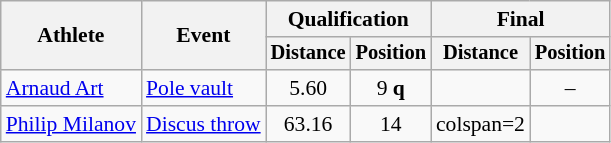<table class=wikitable style=font-size:90%>
<tr>
<th rowspan=2>Athlete</th>
<th rowspan=2>Event</th>
<th colspan=2>Qualification</th>
<th colspan=2>Final</th>
</tr>
<tr style=font-size:95%>
<th>Distance</th>
<th>Position</th>
<th>Distance</th>
<th>Position</th>
</tr>
<tr align=center>
<td align=left><a href='#'>Arnaud Art</a></td>
<td align=left><a href='#'>Pole vault</a></td>
<td>5.60</td>
<td>9 <strong>q</strong></td>
<td></td>
<td>–</td>
</tr>
<tr align=center>
<td align=left><a href='#'>Philip Milanov</a></td>
<td align=left><a href='#'>Discus throw</a></td>
<td>63.16</td>
<td>14</td>
<td>colspan=2 </td>
</tr>
</table>
